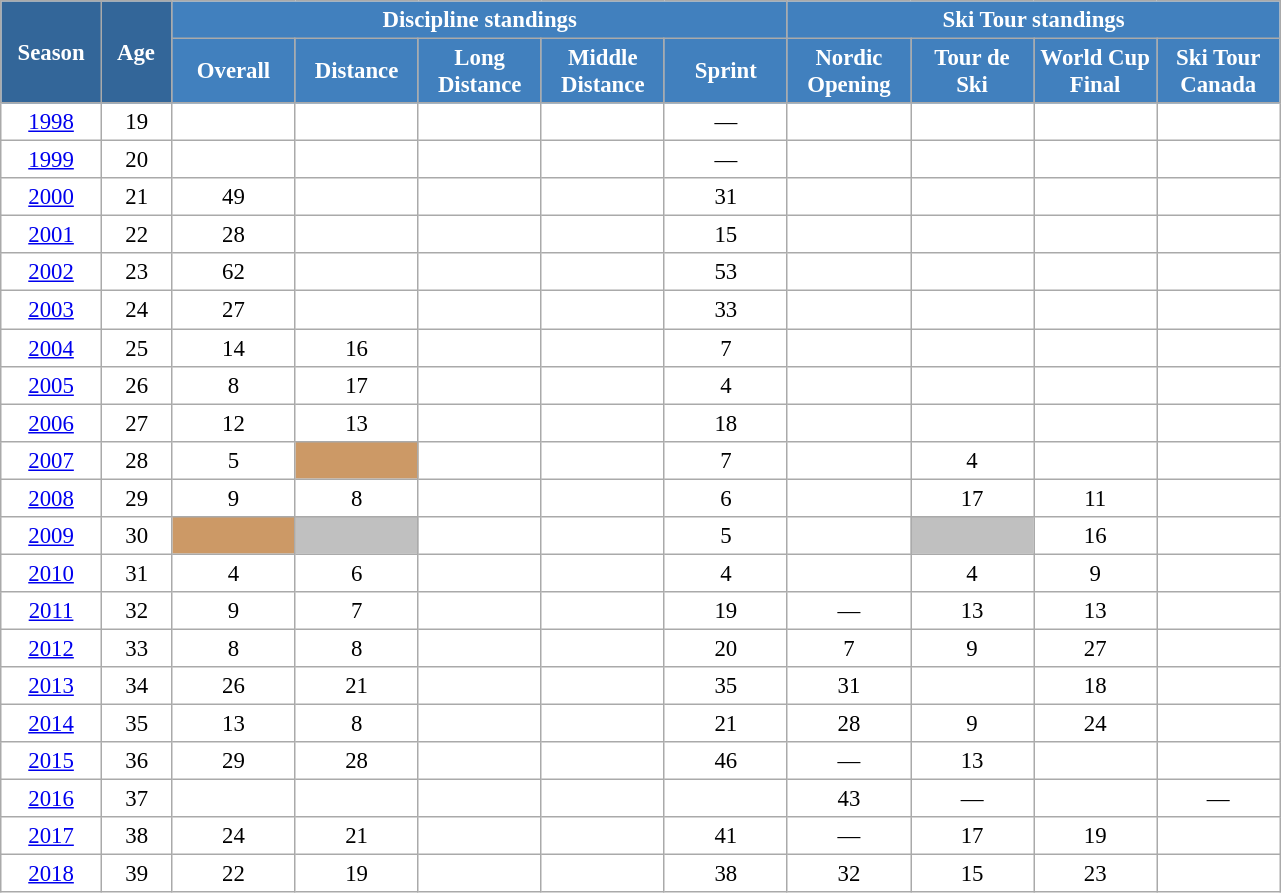<table class="wikitable" style="font-size:95%; text-align:center; border:grey solid 1px; border-collapse:collapse; background:#ffffff;">
<tr>
<th style="background-color:#369; color:white; width:60px;" rowspan="2"> Season </th>
<th style="background-color:#369; color:white; width:40px;" rowspan="2"> Age </th>
<th style="background-color:#4180be; color:white;" colspan="5">Discipline standings</th>
<th style="background-color:#4180be; color:white;" colspan="4">Ski Tour standings</th>
</tr>
<tr>
<th style="background-color:#4180be; color:white; width:75px;">Overall</th>
<th style="background-color:#4180be; color:white; width:75px;">Distance</th>
<th style="background-color:#4180be; color:white; width:75px;">Long Distance</th>
<th style="background-color:#4180be; color:white; width:75px;">Middle Distance</th>
<th style="background-color:#4180be; color:white; width:75px;">Sprint</th>
<th style="background-color:#4180be; color:white; width:75px;">Nordic<br>Opening</th>
<th style="background-color:#4180be; color:white; width:75px;">Tour de<br>Ski</th>
<th style="background-color:#4180be; color:white; width:75px;">World Cup<br>Final</th>
<th style="background-color:#4180be; color:white; width:75px;">Ski Tour<br>Canada</th>
</tr>
<tr>
<td><a href='#'>1998</a></td>
<td>19</td>
<td></td>
<td></td>
<td></td>
<td></td>
<td>—</td>
<td></td>
<td></td>
<td></td>
<td></td>
</tr>
<tr>
<td><a href='#'>1999</a></td>
<td>20</td>
<td></td>
<td></td>
<td></td>
<td></td>
<td>—</td>
<td></td>
<td></td>
<td></td>
<td></td>
</tr>
<tr>
<td><a href='#'>2000</a></td>
<td>21</td>
<td>49</td>
<td></td>
<td></td>
<td></td>
<td>31</td>
<td></td>
<td></td>
<td></td>
<td></td>
</tr>
<tr>
<td><a href='#'>2001</a></td>
<td>22</td>
<td>28</td>
<td></td>
<td></td>
<td></td>
<td>15</td>
<td></td>
<td></td>
<td></td>
<td></td>
</tr>
<tr>
<td><a href='#'>2002</a></td>
<td>23</td>
<td>62</td>
<td></td>
<td></td>
<td></td>
<td>53</td>
<td></td>
<td></td>
<td></td>
<td></td>
</tr>
<tr>
<td><a href='#'>2003</a></td>
<td>24</td>
<td>27</td>
<td></td>
<td></td>
<td></td>
<td>33</td>
<td></td>
<td></td>
<td></td>
<td></td>
</tr>
<tr>
<td><a href='#'>2004</a></td>
<td>25</td>
<td>14</td>
<td>16</td>
<td></td>
<td></td>
<td>7</td>
<td></td>
<td></td>
<td></td>
<td></td>
</tr>
<tr>
<td><a href='#'>2005</a></td>
<td>26</td>
<td>8</td>
<td>17</td>
<td></td>
<td></td>
<td>4</td>
<td></td>
<td></td>
<td></td>
<td></td>
</tr>
<tr>
<td><a href='#'>2006</a></td>
<td>27</td>
<td>12</td>
<td>13</td>
<td></td>
<td></td>
<td>18</td>
<td></td>
<td></td>
<td></td>
<td></td>
</tr>
<tr>
<td><a href='#'>2007</a></td>
<td>28</td>
<td>5</td>
<td style="background:#c96;"></td>
<td></td>
<td></td>
<td>7</td>
<td></td>
<td>4</td>
<td></td>
<td></td>
</tr>
<tr>
<td><a href='#'>2008</a></td>
<td>29</td>
<td>9</td>
<td>8</td>
<td></td>
<td></td>
<td>6</td>
<td></td>
<td>17</td>
<td>11</td>
<td></td>
</tr>
<tr>
<td><a href='#'>2009</a></td>
<td>30</td>
<td style="background:#c96;"></td>
<td style="background: silver;"></td>
<td></td>
<td></td>
<td>5</td>
<td></td>
<td style="background: silver;"></td>
<td>16</td>
<td></td>
</tr>
<tr>
<td><a href='#'>2010</a></td>
<td>31</td>
<td>4</td>
<td>6</td>
<td></td>
<td></td>
<td>4</td>
<td></td>
<td>4</td>
<td>9</td>
<td></td>
</tr>
<tr>
<td><a href='#'>2011</a></td>
<td>32</td>
<td>9</td>
<td>7</td>
<td></td>
<td></td>
<td>19</td>
<td>—</td>
<td>13</td>
<td>13</td>
<td></td>
</tr>
<tr>
<td><a href='#'>2012</a></td>
<td>33</td>
<td>8</td>
<td>8</td>
<td></td>
<td></td>
<td>20</td>
<td>7</td>
<td>9</td>
<td>27</td>
<td></td>
</tr>
<tr>
<td><a href='#'>2013</a></td>
<td>34</td>
<td>26</td>
<td>21</td>
<td></td>
<td></td>
<td>35</td>
<td>31</td>
<td></td>
<td>18</td>
<td></td>
</tr>
<tr>
<td><a href='#'>2014</a></td>
<td>35</td>
<td>13</td>
<td>8</td>
<td></td>
<td></td>
<td>21</td>
<td>28</td>
<td>9</td>
<td>24</td>
<td></td>
</tr>
<tr>
<td><a href='#'>2015</a></td>
<td>36</td>
<td>29</td>
<td>28</td>
<td></td>
<td></td>
<td>46</td>
<td>—</td>
<td>13</td>
<td></td>
<td></td>
</tr>
<tr>
<td><a href='#'>2016</a></td>
<td>37</td>
<td></td>
<td></td>
<td></td>
<td></td>
<td></td>
<td>43</td>
<td>—</td>
<td></td>
<td>—</td>
</tr>
<tr>
<td><a href='#'>2017</a></td>
<td>38</td>
<td>24</td>
<td>21</td>
<td></td>
<td></td>
<td>41</td>
<td>—</td>
<td>17</td>
<td>19</td>
<td></td>
</tr>
<tr>
<td><a href='#'>2018</a></td>
<td>39</td>
<td>22</td>
<td>19</td>
<td></td>
<td></td>
<td>38</td>
<td>32</td>
<td>15</td>
<td>23</td>
<td></td>
</tr>
</table>
